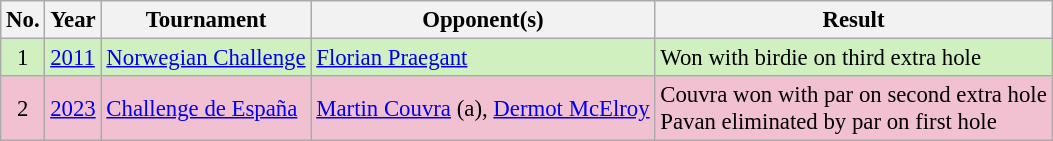<table class="wikitable" style="font-size:95%;">
<tr>
<th>No.</th>
<th>Year</th>
<th>Tournament</th>
<th>Opponent(s)</th>
<th>Result</th>
</tr>
<tr style="background:#D0F0C0;">
<td align=center>1</td>
<td><a href='#'>2011</a></td>
<td><a href='#'>Norwegian Challenge</a></td>
<td> <a href='#'>Florian Praegant</a></td>
<td>Won with birdie on third extra hole</td>
</tr>
<tr style="background:#F2C1D1;">
<td align=center>2</td>
<td><a href='#'>2023</a></td>
<td><a href='#'>Challenge de España</a></td>
<td> <a href='#'>Martin Couvra</a> (a),  <a href='#'>Dermot McElroy</a></td>
<td>Couvra won with par on second extra hole<br>Pavan eliminated by par on first hole</td>
</tr>
</table>
